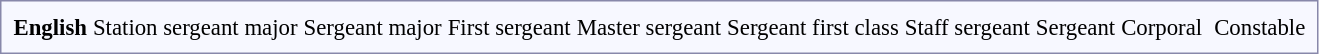<table style="border:1px solid #8888aa; background-color:#f7f8ff; padding:5px; font-size:95%; margin: 0px 12px 12px 0px;">
<tr style="text-align:center;">
<th>English</th>
<td colspan=3>Station sergeant major</td>
<td colspan=3>Sergeant major</td>
<td colspan=1>First sergeant</td>
<td colspan=1>Master sergeant</td>
<td colspan=2>Sergeant first class</td>
<td colspan=6>Staff sergeant</td>
<td colspan=6>Sergeant</td>
<td colspan=4>Corporal</td>
<td colspan=2></td>
<td colspan=6>Constable</td>
</tr>
</table>
